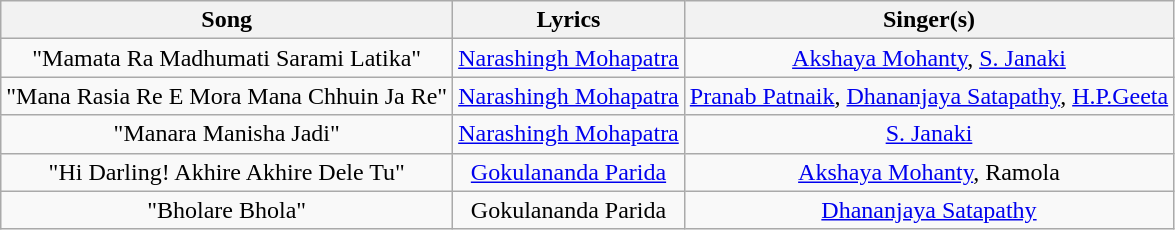<table class="wikitable sortable" style="text-align:center;">
<tr>
<th>Song</th>
<th>Lyrics</th>
<th>Singer(s)</th>
</tr>
<tr>
<td>"Mamata Ra Madhumati Sarami Latika"</td>
<td><a href='#'>Narashingh Mohapatra</a></td>
<td><a href='#'>Akshaya Mohanty</a>, <a href='#'>S. Janaki</a></td>
</tr>
<tr>
<td>"Mana Rasia Re E Mora Mana Chhuin Ja Re"</td>
<td><a href='#'>Narashingh Mohapatra</a></td>
<td><a href='#'>Pranab Patnaik</a>, <a href='#'>Dhananjaya Satapathy</a>, <a href='#'>H.P.Geeta</a></td>
</tr>
<tr>
<td>"Manara Manisha Jadi"</td>
<td><a href='#'>Narashingh Mohapatra</a></td>
<td><a href='#'>S. Janaki</a></td>
</tr>
<tr>
<td>"Hi Darling! Akhire Akhire Dele Tu"</td>
<td><a href='#'>Gokulananda Parida</a></td>
<td><a href='#'>Akshaya Mohanty</a>, Ramola</td>
</tr>
<tr>
<td>"Bholare Bhola"</td>
<td>Gokulananda Parida</td>
<td><a href='#'>Dhananjaya Satapathy</a></td>
</tr>
</table>
